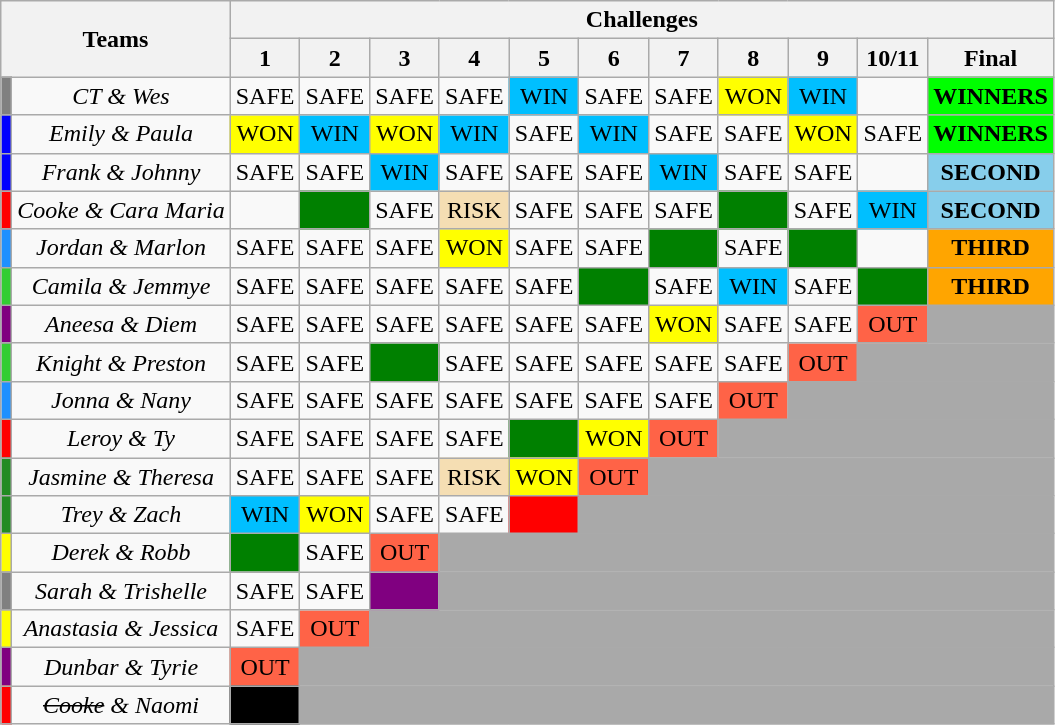<table class="wikitable" style="text-align:center;">
<tr>
<th rowspan=2 colspan=2>Teams</th>
<th colspan=16>Challenges</th>
</tr>
<tr>
<th>1</th>
<th>2</th>
<th>3</th>
<th>4</th>
<th>5</th>
<th>6</th>
<th>7</th>
<th>8</th>
<th>9</th>
<th>10/11</th>
<th>Final</th>
</tr>
<tr>
<td bgcolor="grey"></td>
<td><em>CT & Wes</em></td>
<td>SAFE</td>
<td>SAFE</td>
<td>SAFE</td>
<td>SAFE</td>
<td bgcolor="deepskyblue">WIN</td>
<td>SAFE</td>
<td>SAFE</td>
<td bgcolor="yellow">WON</td>
<td bgcolor="deepskyblue">WIN</td>
<td></td>
<td bgcolor="lime"><strong>WINNERS</strong></td>
</tr>
<tr>
<td bgcolor="blue"></td>
<td><em>Emily & Paula</em></td>
<td bgcolor="yellow">WON</td>
<td bgcolor="deepskyblue">WIN</td>
<td bgcolor="yellow">WON</td>
<td bgcolor="deepskyblue">WIN</td>
<td>SAFE</td>
<td bgcolor="deepskyblue">WIN</td>
<td>SAFE</td>
<td>SAFE</td>
<td bgcolor="yellow">WON</td>
<td>SAFE</td>
<td bgcolor="lime"><strong>WINNERS</strong></td>
</tr>
<tr>
<td bgcolor="blue"></td>
<td><em>Frank & Johnny</em></td>
<td>SAFE</td>
<td>SAFE</td>
<td bgcolor="deepskyblue">WIN</td>
<td>SAFE</td>
<td>SAFE</td>
<td>SAFE</td>
<td bgcolor="deepskyblue">WIN</td>
<td>SAFE</td>
<td>SAFE</td>
<td></td>
<td bgcolor="skyblue"><strong>SECOND</strong></td>
</tr>
<tr>
<td bgcolor="red"></td>
<td nowrap><em>Cooke & Cara Maria</em></td>
<td></td>
<td bgcolor="green"></td>
<td>SAFE</td>
<td bgcolor="wheat">RISK</td>
<td>SAFE</td>
<td>SAFE</td>
<td>SAFE</td>
<td bgcolor="green"></td>
<td>SAFE</td>
<td bgcolor="deepskyblue">WIN</td>
<td bgcolor="skyblue"><strong>SECOND</strong></td>
</tr>
<tr>
<td bgcolor="dodgerblue"></td>
<td><em>Jordan & Marlon</em></td>
<td>SAFE</td>
<td>SAFE</td>
<td>SAFE</td>
<td bgcolor="yellow">WON</td>
<td>SAFE</td>
<td>SAFE</td>
<td bgcolor="green"></td>
<td>SAFE</td>
<td bgcolor="green"></td>
<td></td>
<td bgcolor="orange"><strong>THIRD</strong></td>
</tr>
<tr>
<td bgcolor="limegreen"></td>
<td><em>Camila & Jemmye</em></td>
<td>SAFE</td>
<td>SAFE</td>
<td>SAFE</td>
<td>SAFE</td>
<td>SAFE</td>
<td bgcolor="green"></td>
<td>SAFE</td>
<td bgcolor="deepskyblue">WIN</td>
<td>SAFE</td>
<td bgcolor="green"></td>
<td bgcolor="orange"><strong>THIRD</strong></td>
</tr>
<tr>
<td bgcolor="purple"></td>
<td><em>Aneesa & Diem</em></td>
<td>SAFE</td>
<td>SAFE</td>
<td>SAFE</td>
<td>SAFE</td>
<td>SAFE</td>
<td>SAFE</td>
<td bgcolor="yellow">WON</td>
<td>SAFE</td>
<td>SAFE</td>
<td bgcolor="tomato">OUT</td>
<td bgcolor="darkgray"></td>
</tr>
<tr>
<td bgcolor="limegreen"></td>
<td><em>Knight & Preston</em></td>
<td>SAFE</td>
<td>SAFE</td>
<td bgcolor="green"></td>
<td>SAFE</td>
<td>SAFE</td>
<td>SAFE</td>
<td>SAFE</td>
<td>SAFE</td>
<td bgcolor="tomato">OUT</td>
<td bgcolor="darkgray" colspan=2></td>
</tr>
<tr>
<td bgcolor="dodgerblue"></td>
<td><em>Jonna & Nany</em></td>
<td>SAFE</td>
<td>SAFE</td>
<td>SAFE</td>
<td>SAFE</td>
<td>SAFE</td>
<td>SAFE</td>
<td>SAFE</td>
<td bgcolor="tomato">OUT</td>
<td bgcolor="darkgray" colspan=3></td>
</tr>
<tr>
<td bgcolor="red"></td>
<td><em>Leroy & Ty</em></td>
<td>SAFE</td>
<td>SAFE</td>
<td>SAFE</td>
<td>SAFE</td>
<td bgcolor="green"></td>
<td bgcolor="yellow">WON</td>
<td bgcolor="tomato">OUT</td>
<td bgcolor="darkgray" colspan=4></td>
</tr>
<tr>
<td bgcolor="forestgreen"></td>
<td><em>Jasmine & Theresa</em></td>
<td>SAFE</td>
<td>SAFE</td>
<td>SAFE</td>
<td bgcolor="wheat">RISK</td>
<td bgcolor="yellow">WON</td>
<td bgcolor="tomato">OUT</td>
<td bgcolor="darkgray" colspan=5></td>
</tr>
<tr>
<td bgcolor="forestgreen"></td>
<td><em>Trey & Zach</em></td>
<td bgcolor="deepskyblue">WIN</td>
<td bgcolor="yellow">WON</td>
<td>SAFE</td>
<td>SAFE</td>
<td bgcolor="red"></td>
<td bgcolor="darkgray" colspan=6></td>
</tr>
<tr>
<td bgcolor="yellow"></td>
<td><em>Derek & Robb</em></td>
<td bgcolor="green"></td>
<td>SAFE</td>
<td bgcolor="tomato">OUT</td>
<td bgcolor="darkgray" colspan=8></td>
</tr>
<tr>
<td bgcolor="grey"></td>
<td><em>Sarah & Trishelle</em></td>
<td>SAFE</td>
<td>SAFE</td>
<td bgcolor="purple"></td>
<td bgcolor="darkgray" colspan=8></td>
</tr>
<tr>
<td bgcolor="yellow"></td>
<td><em>Anastasia & Jessica</em></td>
<td>SAFE</td>
<td bgcolor="tomato">OUT</td>
<td bgcolor="darkgray" colspan=9></td>
</tr>
<tr>
<td bgcolor="purple"></td>
<td><em>Dunbar & Tyrie</em></td>
<td bgcolor="tomato">OUT</td>
<td bgcolor="darkgray" colspan=10></td>
</tr>
<tr>
<td bgcolor="red"></td>
<td><em><s>Cooke</s> & Naomi</em></td>
<td bgcolor="black"></td>
<td bgcolor="darkgray" colspan=10></td>
</tr>
</table>
